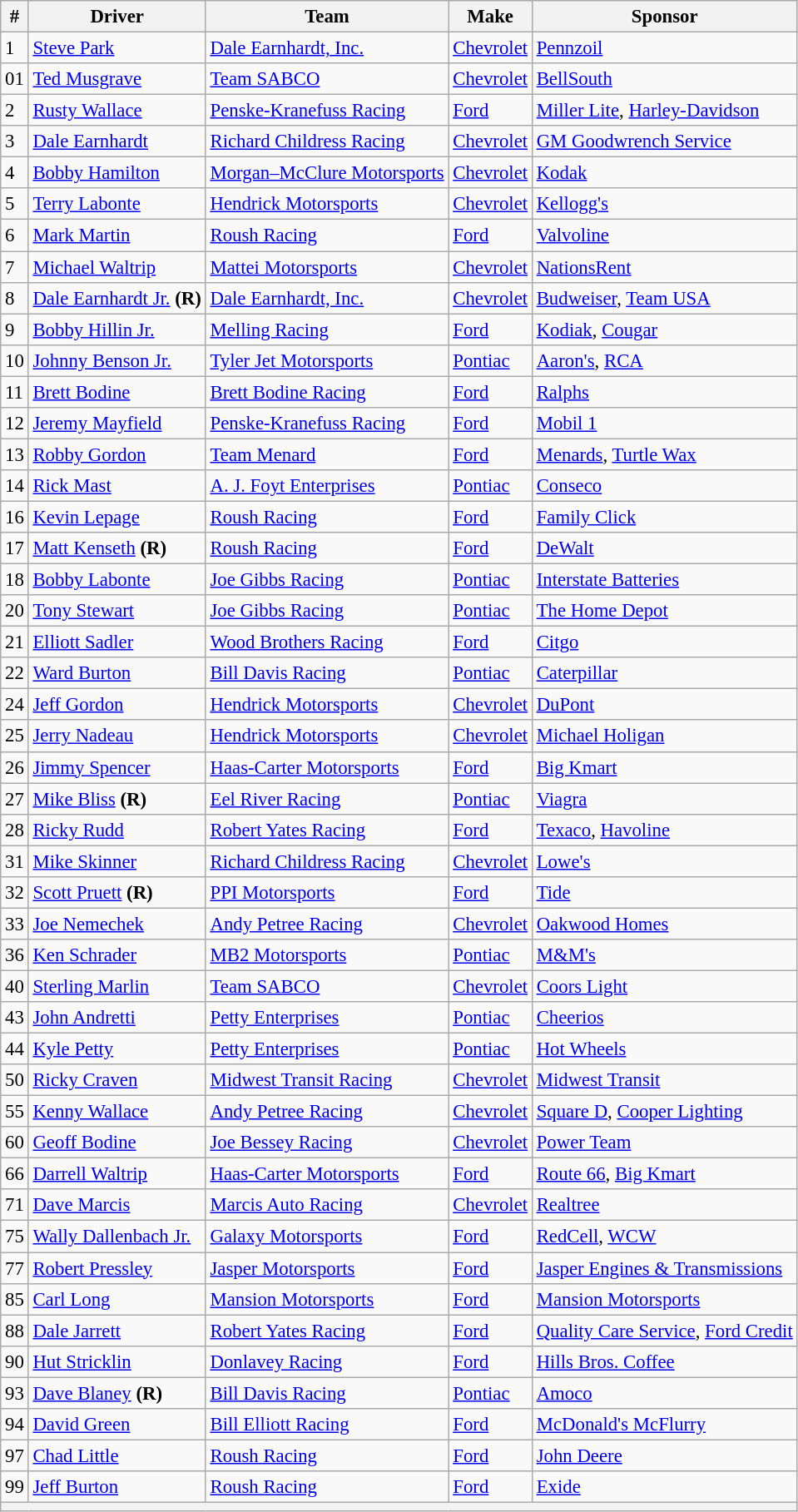<table class="wikitable" style="font-size:95%">
<tr>
<th>#</th>
<th>Driver</th>
<th>Team</th>
<th>Make</th>
<th>Sponsor</th>
</tr>
<tr>
<td>1</td>
<td><a href='#'>Steve Park</a></td>
<td><a href='#'>Dale Earnhardt, Inc.</a></td>
<td><a href='#'>Chevrolet</a></td>
<td><a href='#'>Pennzoil</a></td>
</tr>
<tr>
<td>01</td>
<td><a href='#'>Ted Musgrave</a></td>
<td><a href='#'>Team SABCO</a></td>
<td><a href='#'>Chevrolet</a></td>
<td><a href='#'>BellSouth</a></td>
</tr>
<tr>
<td>2</td>
<td><a href='#'>Rusty Wallace</a></td>
<td><a href='#'>Penske-Kranefuss Racing</a></td>
<td><a href='#'>Ford</a></td>
<td><a href='#'>Miller Lite</a>, <a href='#'>Harley-Davidson</a></td>
</tr>
<tr>
<td>3</td>
<td><a href='#'>Dale Earnhardt</a></td>
<td><a href='#'>Richard Childress Racing</a></td>
<td><a href='#'>Chevrolet</a></td>
<td><a href='#'>GM Goodwrench Service</a></td>
</tr>
<tr>
<td>4</td>
<td><a href='#'>Bobby Hamilton</a></td>
<td><a href='#'>Morgan–McClure Motorsports</a></td>
<td><a href='#'>Chevrolet</a></td>
<td><a href='#'>Kodak</a></td>
</tr>
<tr>
<td>5</td>
<td><a href='#'>Terry Labonte</a></td>
<td><a href='#'>Hendrick Motorsports</a></td>
<td><a href='#'>Chevrolet</a></td>
<td><a href='#'>Kellogg's</a></td>
</tr>
<tr>
<td>6</td>
<td><a href='#'>Mark Martin</a></td>
<td><a href='#'>Roush Racing</a></td>
<td><a href='#'>Ford</a></td>
<td><a href='#'>Valvoline</a></td>
</tr>
<tr>
<td>7</td>
<td><a href='#'>Michael Waltrip</a></td>
<td><a href='#'>Mattei Motorsports</a></td>
<td><a href='#'>Chevrolet</a></td>
<td><a href='#'>NationsRent</a></td>
</tr>
<tr>
<td>8</td>
<td><a href='#'>Dale Earnhardt Jr.</a> <strong>(R)</strong></td>
<td><a href='#'>Dale Earnhardt, Inc.</a></td>
<td><a href='#'>Chevrolet</a></td>
<td><a href='#'>Budweiser</a>, <a href='#'>Team USA</a></td>
</tr>
<tr>
<td>9</td>
<td><a href='#'>Bobby Hillin Jr.</a></td>
<td><a href='#'>Melling Racing</a></td>
<td><a href='#'>Ford</a></td>
<td><a href='#'>Kodiak</a>, <a href='#'>Cougar</a></td>
</tr>
<tr>
<td>10</td>
<td><a href='#'>Johnny Benson Jr.</a></td>
<td><a href='#'>Tyler Jet Motorsports</a></td>
<td><a href='#'>Pontiac</a></td>
<td><a href='#'>Aaron's</a>, <a href='#'>RCA</a></td>
</tr>
<tr>
<td>11</td>
<td><a href='#'>Brett Bodine</a></td>
<td><a href='#'>Brett Bodine Racing</a></td>
<td><a href='#'>Ford</a></td>
<td><a href='#'>Ralphs</a></td>
</tr>
<tr>
<td>12</td>
<td><a href='#'>Jeremy Mayfield</a></td>
<td><a href='#'>Penske-Kranefuss Racing</a></td>
<td><a href='#'>Ford</a></td>
<td><a href='#'>Mobil 1</a></td>
</tr>
<tr>
<td>13</td>
<td><a href='#'>Robby Gordon</a></td>
<td><a href='#'>Team Menard</a></td>
<td><a href='#'>Ford</a></td>
<td><a href='#'>Menards</a>, <a href='#'>Turtle Wax</a></td>
</tr>
<tr>
<td>14</td>
<td><a href='#'>Rick Mast</a></td>
<td><a href='#'>A. J. Foyt Enterprises</a></td>
<td><a href='#'>Pontiac</a></td>
<td><a href='#'>Conseco</a></td>
</tr>
<tr>
<td>16</td>
<td><a href='#'>Kevin Lepage</a></td>
<td><a href='#'>Roush Racing</a></td>
<td><a href='#'>Ford</a></td>
<td><a href='#'>Family Click</a></td>
</tr>
<tr>
<td>17</td>
<td><a href='#'>Matt Kenseth</a> <strong>(R)</strong></td>
<td><a href='#'>Roush Racing</a></td>
<td><a href='#'>Ford</a></td>
<td><a href='#'>DeWalt</a></td>
</tr>
<tr>
<td>18</td>
<td><a href='#'>Bobby Labonte</a></td>
<td><a href='#'>Joe Gibbs Racing</a></td>
<td><a href='#'>Pontiac</a></td>
<td><a href='#'>Interstate Batteries</a></td>
</tr>
<tr>
<td>20</td>
<td><a href='#'>Tony Stewart</a></td>
<td><a href='#'>Joe Gibbs Racing</a></td>
<td><a href='#'>Pontiac</a></td>
<td><a href='#'>The Home Depot</a></td>
</tr>
<tr>
<td>21</td>
<td><a href='#'>Elliott Sadler</a></td>
<td><a href='#'>Wood Brothers Racing</a></td>
<td><a href='#'>Ford</a></td>
<td><a href='#'>Citgo</a></td>
</tr>
<tr>
<td>22</td>
<td><a href='#'>Ward Burton</a></td>
<td><a href='#'>Bill Davis Racing</a></td>
<td><a href='#'>Pontiac</a></td>
<td><a href='#'>Caterpillar</a></td>
</tr>
<tr>
<td>24</td>
<td><a href='#'>Jeff Gordon</a></td>
<td><a href='#'>Hendrick Motorsports</a></td>
<td><a href='#'>Chevrolet</a></td>
<td><a href='#'>DuPont</a></td>
</tr>
<tr>
<td>25</td>
<td><a href='#'>Jerry Nadeau</a></td>
<td><a href='#'>Hendrick Motorsports</a></td>
<td><a href='#'>Chevrolet</a></td>
<td><a href='#'>Michael Holigan</a></td>
</tr>
<tr>
<td>26</td>
<td><a href='#'>Jimmy Spencer</a></td>
<td><a href='#'>Haas-Carter Motorsports</a></td>
<td><a href='#'>Ford</a></td>
<td><a href='#'>Big Kmart</a></td>
</tr>
<tr>
<td>27</td>
<td><a href='#'>Mike Bliss</a> <strong>(R)</strong></td>
<td><a href='#'>Eel River Racing</a></td>
<td><a href='#'>Pontiac</a></td>
<td><a href='#'>Viagra</a></td>
</tr>
<tr>
<td>28</td>
<td><a href='#'>Ricky Rudd</a></td>
<td><a href='#'>Robert Yates Racing</a></td>
<td><a href='#'>Ford</a></td>
<td><a href='#'>Texaco</a>, <a href='#'>Havoline</a></td>
</tr>
<tr>
<td>31</td>
<td><a href='#'>Mike Skinner</a></td>
<td><a href='#'>Richard Childress Racing</a></td>
<td><a href='#'>Chevrolet</a></td>
<td><a href='#'>Lowe's</a></td>
</tr>
<tr>
<td>32</td>
<td><a href='#'>Scott Pruett</a> <strong>(R)</strong></td>
<td><a href='#'>PPI Motorsports</a></td>
<td><a href='#'>Ford</a></td>
<td><a href='#'>Tide</a></td>
</tr>
<tr>
<td>33</td>
<td><a href='#'>Joe Nemechek</a></td>
<td><a href='#'>Andy Petree Racing</a></td>
<td><a href='#'>Chevrolet</a></td>
<td><a href='#'>Oakwood Homes</a></td>
</tr>
<tr>
<td>36</td>
<td><a href='#'>Ken Schrader</a></td>
<td><a href='#'>MB2 Motorsports</a></td>
<td><a href='#'>Pontiac</a></td>
<td><a href='#'>M&M's</a></td>
</tr>
<tr>
<td>40</td>
<td><a href='#'>Sterling Marlin</a></td>
<td><a href='#'>Team SABCO</a></td>
<td><a href='#'>Chevrolet</a></td>
<td><a href='#'>Coors Light</a></td>
</tr>
<tr>
<td>43</td>
<td><a href='#'>John Andretti</a></td>
<td><a href='#'>Petty Enterprises</a></td>
<td><a href='#'>Pontiac</a></td>
<td><a href='#'>Cheerios</a></td>
</tr>
<tr>
<td>44</td>
<td><a href='#'>Kyle Petty</a></td>
<td><a href='#'>Petty Enterprises</a></td>
<td><a href='#'>Pontiac</a></td>
<td><a href='#'>Hot Wheels</a></td>
</tr>
<tr>
<td>50</td>
<td><a href='#'>Ricky Craven</a></td>
<td><a href='#'>Midwest Transit Racing</a></td>
<td><a href='#'>Chevrolet</a></td>
<td><a href='#'>Midwest Transit</a></td>
</tr>
<tr>
<td>55</td>
<td><a href='#'>Kenny Wallace</a></td>
<td><a href='#'>Andy Petree Racing</a></td>
<td><a href='#'>Chevrolet</a></td>
<td><a href='#'>Square D</a>, <a href='#'>Cooper Lighting</a></td>
</tr>
<tr>
<td>60</td>
<td><a href='#'>Geoff Bodine</a></td>
<td><a href='#'>Joe Bessey Racing</a></td>
<td><a href='#'>Chevrolet</a></td>
<td><a href='#'>Power Team</a></td>
</tr>
<tr>
<td>66</td>
<td><a href='#'>Darrell Waltrip</a></td>
<td><a href='#'>Haas-Carter Motorsports</a></td>
<td><a href='#'>Ford</a></td>
<td><a href='#'>Route 66</a>, <a href='#'>Big Kmart</a></td>
</tr>
<tr>
<td>71</td>
<td><a href='#'>Dave Marcis</a></td>
<td><a href='#'>Marcis Auto Racing</a></td>
<td><a href='#'>Chevrolet</a></td>
<td><a href='#'>Realtree</a></td>
</tr>
<tr>
<td>75</td>
<td><a href='#'>Wally Dallenbach Jr.</a></td>
<td><a href='#'>Galaxy Motorsports</a></td>
<td><a href='#'>Ford</a></td>
<td><a href='#'>RedCell</a>, <a href='#'>WCW</a></td>
</tr>
<tr>
<td>77</td>
<td><a href='#'>Robert Pressley</a></td>
<td><a href='#'>Jasper Motorsports</a></td>
<td><a href='#'>Ford</a></td>
<td><a href='#'>Jasper Engines & Transmissions</a></td>
</tr>
<tr>
<td>85</td>
<td><a href='#'>Carl Long</a></td>
<td><a href='#'>Mansion Motorsports</a></td>
<td><a href='#'>Ford</a></td>
<td><a href='#'>Mansion Motorsports</a></td>
</tr>
<tr>
<td>88</td>
<td><a href='#'>Dale Jarrett</a></td>
<td><a href='#'>Robert Yates Racing</a></td>
<td><a href='#'>Ford</a></td>
<td><a href='#'>Quality Care Service</a>, <a href='#'>Ford Credit</a></td>
</tr>
<tr>
<td>90</td>
<td><a href='#'>Hut Stricklin</a></td>
<td><a href='#'>Donlavey Racing</a></td>
<td><a href='#'>Ford</a></td>
<td><a href='#'>Hills Bros. Coffee</a></td>
</tr>
<tr>
<td>93</td>
<td><a href='#'>Dave Blaney</a> <strong>(R)</strong></td>
<td><a href='#'>Bill Davis Racing</a></td>
<td><a href='#'>Pontiac</a></td>
<td><a href='#'>Amoco</a></td>
</tr>
<tr>
<td>94</td>
<td><a href='#'>David Green</a></td>
<td><a href='#'>Bill Elliott Racing</a></td>
<td><a href='#'>Ford</a></td>
<td><a href='#'>McDonald's McFlurry</a></td>
</tr>
<tr>
<td>97</td>
<td><a href='#'>Chad Little</a></td>
<td><a href='#'>Roush Racing</a></td>
<td><a href='#'>Ford</a></td>
<td><a href='#'>John Deere</a></td>
</tr>
<tr>
<td>99</td>
<td><a href='#'>Jeff Burton</a></td>
<td><a href='#'>Roush Racing</a></td>
<td><a href='#'>Ford</a></td>
<td><a href='#'>Exide</a></td>
</tr>
<tr>
<th colspan="5"></th>
</tr>
</table>
